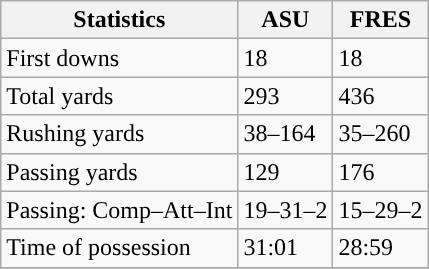<table class="wikitable" style="float: left;">
<tr>
<th>Statistics</th>
<th>ASU</th>
<th>FRES</th>
</tr>
<tr>
<td>First downs</td>
<td>18</td>
<td>18</td>
</tr>
<tr>
<td>Total yards</td>
<td>293</td>
<td>436</td>
</tr>
<tr>
<td>Rushing yards</td>
<td>38–164</td>
<td>35–260</td>
</tr>
<tr>
<td>Passing yards</td>
<td>129</td>
<td>176</td>
</tr>
<tr>
<td>Passing: Comp–Att–Int</td>
<td>19–31–2</td>
<td>15–29–2</td>
</tr>
<tr>
<td>Time of possession</td>
<td>31:01</td>
<td>28:59</td>
</tr>
<tr>
</tr>
</table>
